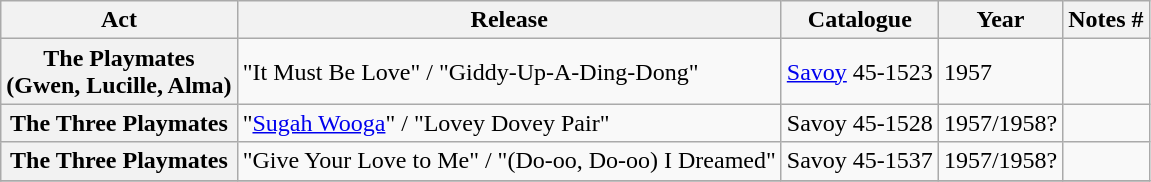<table class="wikitable plainrowheaders sortable">
<tr>
<th scope="col" class="unsortable">Act</th>
<th scope="col">Release</th>
<th scope="col">Catalogue</th>
<th scope="col">Year</th>
<th scope="col" class="unsortable">Notes #</th>
</tr>
<tr>
<th scope="row">The Playmates<br>(Gwen, Lucille, Alma)</th>
<td>"It Must Be Love" / "Giddy-Up-A-Ding-Dong"</td>
<td><a href='#'>Savoy</a> 45-1523</td>
<td>1957</td>
<td></td>
</tr>
<tr>
<th scope="row">The Three Playmates</th>
<td>"<a href='#'>Sugah Wooga</a>" / "Lovey Dovey Pair"</td>
<td>Savoy 45-1528</td>
<td>1957/1958?</td>
<td></td>
</tr>
<tr>
<th scope="row">The Three Playmates</th>
<td>"Give Your Love to Me" / "(Do-oo, Do-oo) I Dreamed"</td>
<td>Savoy 45-1537</td>
<td>1957/1958?</td>
<td></td>
</tr>
<tr>
</tr>
</table>
